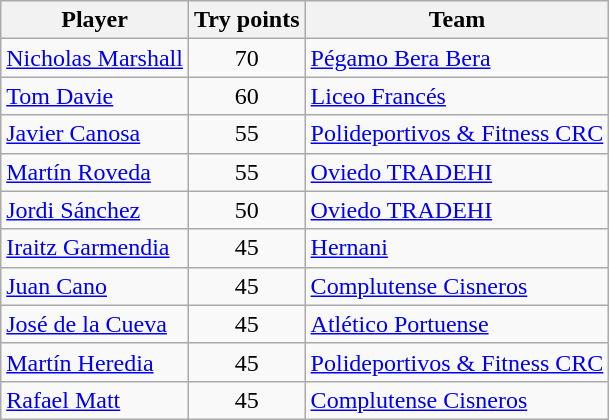<table class="wikitable">
<tr>
<th>Player</th>
<th>Try points</th>
<th>Team</th>
</tr>
<tr>
<td> <a href='#'>Nicholas Marshall</a></td>
<td style="text-align:center;">70</td>
<td><a href='#'>Pégamo Bera Bera</a></td>
</tr>
<tr>
<td> <a href='#'>Tom Davie</a></td>
<td style="text-align:center;">60</td>
<td><a href='#'>Liceo Francés</a></td>
</tr>
<tr>
<td> <a href='#'>Javier Canosa</a></td>
<td style="text-align:center;">55</td>
<td><a href='#'>Polideportivos & Fitness CRC</a></td>
</tr>
<tr>
<td> <a href='#'>Martín Roveda</a></td>
<td style="text-align:center;">55</td>
<td><a href='#'>Oviedo TRADEHI</a></td>
</tr>
<tr>
<td> <a href='#'>Jordi Sánchez</a></td>
<td style="text-align:center;">50</td>
<td><a href='#'>Oviedo TRADEHI</a></td>
</tr>
<tr>
<td> <a href='#'>Iraitz Garmendia</a></td>
<td style="text-align:center;">45</td>
<td><a href='#'>Hernani</a></td>
</tr>
<tr>
<td> <a href='#'>Juan Cano</a></td>
<td style="text-align:center;">45</td>
<td><a href='#'>Complutense Cisneros</a></td>
</tr>
<tr>
<td> <a href='#'>José de la Cueva</a></td>
<td style="text-align:center;">45</td>
<td><a href='#'>Atlético Portuense</a></td>
</tr>
<tr>
<td> <a href='#'>Martín Heredia</a></td>
<td style="text-align:center;">45</td>
<td><a href='#'>Polideportivos & Fitness CRC</a></td>
</tr>
<tr>
<td> <a href='#'>Rafael Matt</a></td>
<td style="text-align:center;">45</td>
<td><a href='#'>Complutense Cisneros</a></td>
</tr>
</table>
